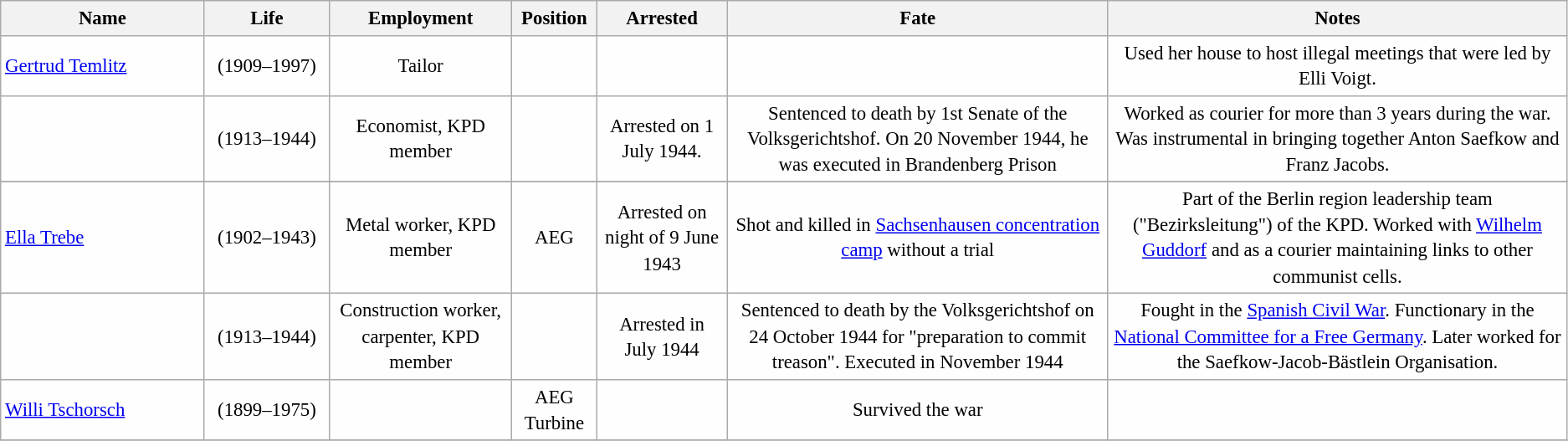<table class="wikitable sortable" style="table-layout:fixed;background-color:#FEFEFE;font-size:95%;padding:0.30em;line-height:1.35em;">
<tr>
<th scope="col"  width=13%>Name</th>
<th scope="col"  width=8%>Life</th>
<th scope="col">Employment</th>
<th scope="col">Position</th>
<th scope="col">Arrested</th>
<th scope="col">Fate</th>
<th scope="col">Notes</th>
</tr>
<tr>
<td><a href='#'>Gertrud Temlitz</a></td>
<td style="text-align: center;">(1909–1997)</td>
<td style="text-align: center;">Tailor</td>
<td style="text-align: center;"></td>
<td style="text-align: center;"></td>
<td style="text-align: center;"></td>
<td style="text-align: center;">Used her house to host illegal meetings that were led by Elli Voigt.</td>
</tr>
<tr>
<td></td>
<td style="text-align: center;">(1913–1944)</td>
<td style="text-align: center;">Economist, KPD member</td>
<td style="text-align: center;"></td>
<td style="text-align: center;">Arrested on  1 July 1944.</td>
<td style="text-align: center;">Sentenced to death by 1st Senate of the Volksgerichtshof. On  20 November 1944, he was executed in Brandenberg Prison</td>
<td style="text-align: center;">Worked as courier for more than 3 years during the war. Was instrumental in bringing together Anton Saefkow and Franz Jacobs.</td>
</tr>
<tr>
</tr>
<tr>
<td><a href='#'>Ella Trebe</a></td>
<td style="text-align: center;">(1902–1943)</td>
<td style="text-align: center;">Metal worker, KPD member</td>
<td style="text-align: center;">AEG</td>
<td style="text-align: center;">Arrested on night of 9 June 1943</td>
<td style="text-align: center;">Shot and killed in <a href='#'>Sachsenhausen concentration camp</a> without a trial</td>
<td style="text-align: center;">Part of the Berlin region leadership team ("Bezirksleitung")  of the KPD. Worked with <a href='#'>Wilhelm Guddorf</a> and as a courier maintaining links to other communist cells.</td>
</tr>
<tr>
<td></td>
<td style="text-align: center;">(1913–1944)</td>
<td style="text-align: center;">Construction worker, carpenter, KPD member</td>
<td style="text-align: center;"></td>
<td style="text-align: center;">Arrested in July 1944</td>
<td style="text-align: center;">Sentenced to death by the Volksgerichtshof on 24 October 1944 for "preparation to commit treason". Executed in November 1944</td>
<td style="text-align: center;">Fought in the <a href='#'>Spanish Civil War</a>. Functionary in the <a href='#'>National Committee for a Free Germany</a>. Later worked for the Saefkow-Jacob-Bästlein Organisation.</td>
</tr>
<tr>
<td><a href='#'>Willi Tschorsch</a></td>
<td style="text-align: center;">(1899–1975)</td>
<td style="text-align: center;"></td>
<td style="text-align: center;">AEG Turbine</td>
<td style="text-align: center;"></td>
<td style="text-align: center;">Survived the war</td>
<td style="text-align: center;"></td>
</tr>
<tr>
</tr>
</table>
